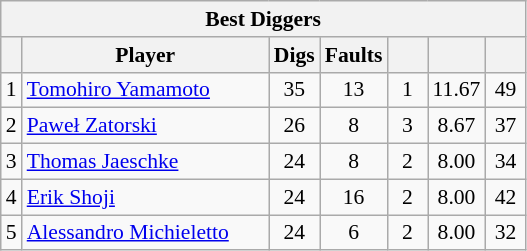<table class="wikitable sortable" style=font-size:90%>
<tr>
<th colspan=7>Best Diggers</th>
</tr>
<tr>
<th></th>
<th width=158>Player</th>
<th width=20>Digs</th>
<th width=20>Faults</th>
<th width=20></th>
<th width=20></th>
<th width=20></th>
</tr>
<tr>
<td>1</td>
<td> <a href='#'>Tomohiro Yamamoto</a></td>
<td align=center>35</td>
<td align=center>13</td>
<td align=center>1</td>
<td align=center>11.67</td>
<td align=center>49</td>
</tr>
<tr>
<td>2</td>
<td> <a href='#'>Paweł Zatorski</a></td>
<td align=center>26</td>
<td align=center>8</td>
<td align=center>3</td>
<td align=center>8.67</td>
<td align=center>37</td>
</tr>
<tr>
<td>3</td>
<td> <a href='#'>Thomas Jaeschke</a></td>
<td align=center>24</td>
<td align=center>8</td>
<td align=center>2</td>
<td align=center>8.00</td>
<td align=center>34</td>
</tr>
<tr>
<td>4</td>
<td> <a href='#'>Erik Shoji</a></td>
<td align=center>24</td>
<td align=center>16</td>
<td align=center>2</td>
<td align=center>8.00</td>
<td align=center>42</td>
</tr>
<tr>
<td>5</td>
<td> <a href='#'>Alessandro Michieletto</a></td>
<td align=center>24</td>
<td align=center>6</td>
<td align=center>2</td>
<td align=center>8.00</td>
<td align=center>32</td>
</tr>
</table>
